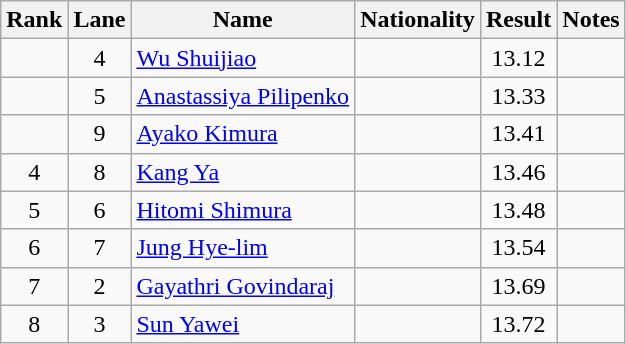<table class="wikitable sortable" style="text-align:center">
<tr>
<th>Rank</th>
<th>Lane</th>
<th>Name</th>
<th>Nationality</th>
<th>Result</th>
<th>Notes</th>
</tr>
<tr>
<td></td>
<td>4</td>
<td align=left><a href='#'>Wu Shuijiao</a></td>
<td align=left></td>
<td>13.12</td>
<td></td>
</tr>
<tr>
<td></td>
<td>5</td>
<td align=left><a href='#'>Anastassiya Pilipenko</a></td>
<td align=left></td>
<td>13.33</td>
<td></td>
</tr>
<tr>
<td></td>
<td>9</td>
<td align=left><a href='#'>Ayako Kimura</a></td>
<td align=left></td>
<td>13.41</td>
<td></td>
</tr>
<tr>
<td>4</td>
<td>8</td>
<td align=left><a href='#'>Kang Ya</a></td>
<td align=left></td>
<td>13.46</td>
<td></td>
</tr>
<tr>
<td>5</td>
<td>6</td>
<td align=left><a href='#'>Hitomi Shimura</a></td>
<td align=left></td>
<td>13.48</td>
<td></td>
</tr>
<tr>
<td>6</td>
<td>7</td>
<td align=left><a href='#'>Jung Hye-lim</a></td>
<td align=left></td>
<td>13.54</td>
<td></td>
</tr>
<tr>
<td>7</td>
<td>2</td>
<td align=left><a href='#'>Gayathri Govindaraj</a></td>
<td align=left></td>
<td>13.69</td>
<td></td>
</tr>
<tr>
<td>8</td>
<td>3</td>
<td align=left><a href='#'>Sun Yawei</a></td>
<td align=left></td>
<td>13.72</td>
<td></td>
</tr>
</table>
